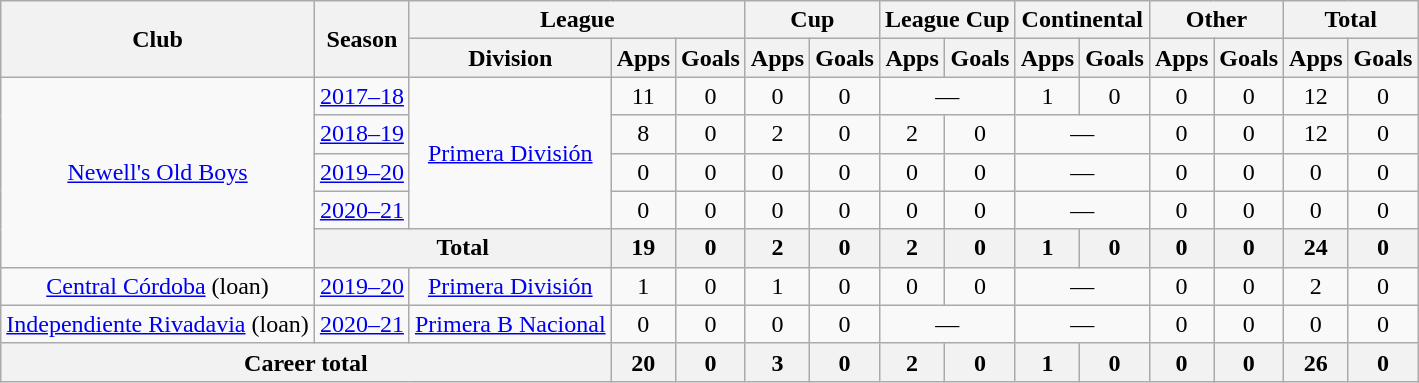<table class="wikitable" style="text-align:center">
<tr>
<th rowspan="2">Club</th>
<th rowspan="2">Season</th>
<th colspan="3">League</th>
<th colspan="2">Cup</th>
<th colspan="2">League Cup</th>
<th colspan="2">Continental</th>
<th colspan="2">Other</th>
<th colspan="2">Total</th>
</tr>
<tr>
<th>Division</th>
<th>Apps</th>
<th>Goals</th>
<th>Apps</th>
<th>Goals</th>
<th>Apps</th>
<th>Goals</th>
<th>Apps</th>
<th>Goals</th>
<th>Apps</th>
<th>Goals</th>
<th>Apps</th>
<th>Goals</th>
</tr>
<tr>
<td rowspan="5"><a href='#'>Newell's Old Boys</a></td>
<td><a href='#'>2017–18</a></td>
<td rowspan="4"><a href='#'>Primera División</a></td>
<td>11</td>
<td>0</td>
<td>0</td>
<td>0</td>
<td colspan="2">—</td>
<td>1</td>
<td>0</td>
<td>0</td>
<td>0</td>
<td>12</td>
<td>0</td>
</tr>
<tr>
<td><a href='#'>2018–19</a></td>
<td>8</td>
<td>0</td>
<td>2</td>
<td>0</td>
<td>2</td>
<td>0</td>
<td colspan="2">—</td>
<td>0</td>
<td>0</td>
<td>12</td>
<td>0</td>
</tr>
<tr>
<td><a href='#'>2019–20</a></td>
<td>0</td>
<td>0</td>
<td>0</td>
<td>0</td>
<td>0</td>
<td>0</td>
<td colspan="2">—</td>
<td>0</td>
<td>0</td>
<td>0</td>
<td>0</td>
</tr>
<tr>
<td><a href='#'>2020–21</a></td>
<td>0</td>
<td>0</td>
<td>0</td>
<td>0</td>
<td>0</td>
<td>0</td>
<td colspan="2">—</td>
<td>0</td>
<td>0</td>
<td>0</td>
<td>0</td>
</tr>
<tr>
<th colspan="2">Total</th>
<th>19</th>
<th>0</th>
<th>2</th>
<th>0</th>
<th>2</th>
<th>0</th>
<th>1</th>
<th>0</th>
<th>0</th>
<th>0</th>
<th>24</th>
<th>0</th>
</tr>
<tr>
<td rowspan="1"><a href='#'>Central Córdoba</a> (loan)</td>
<td><a href='#'>2019–20</a></td>
<td rowspan="1"><a href='#'>Primera División</a></td>
<td>1</td>
<td>0</td>
<td>1</td>
<td>0</td>
<td>0</td>
<td>0</td>
<td colspan="2">—</td>
<td>0</td>
<td>0</td>
<td>2</td>
<td>0</td>
</tr>
<tr>
<td rowspan="1"><a href='#'>Independiente Rivadavia</a> (loan)</td>
<td><a href='#'>2020–21</a></td>
<td rowspan="1"><a href='#'>Primera B Nacional</a></td>
<td>0</td>
<td>0</td>
<td>0</td>
<td>0</td>
<td colspan="2">—</td>
<td colspan="2">—</td>
<td>0</td>
<td>0</td>
<td>0</td>
<td>0</td>
</tr>
<tr>
<th colspan="3">Career total</th>
<th>20</th>
<th>0</th>
<th>3</th>
<th>0</th>
<th>2</th>
<th>0</th>
<th>1</th>
<th>0</th>
<th>0</th>
<th>0</th>
<th>26</th>
<th>0</th>
</tr>
</table>
